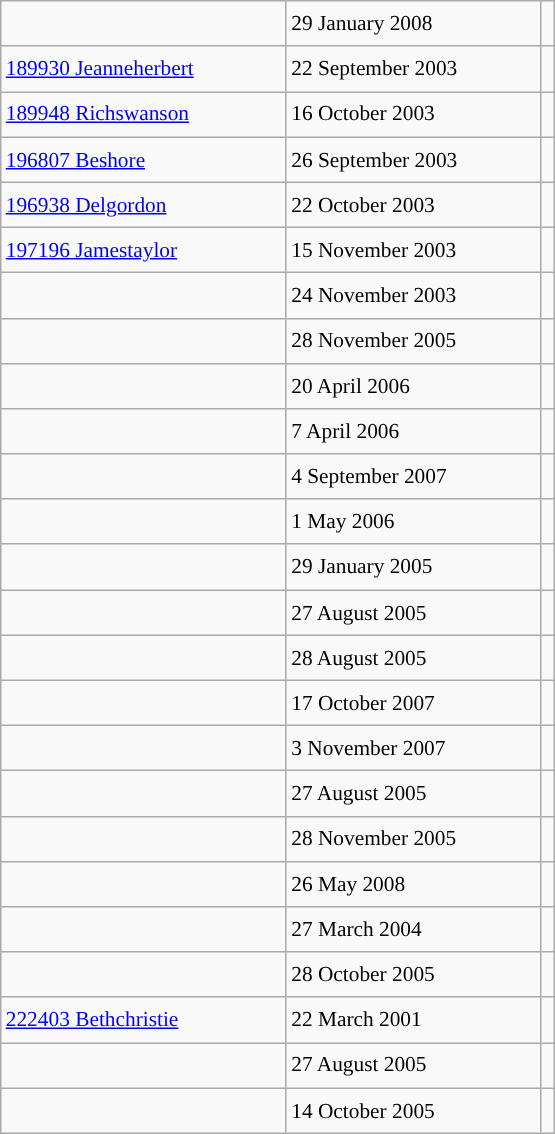<table class="wikitable" style="font-size: 89%; float: left; width: 26em; margin-right: 1em; line-height: 1.65em !important; height: 675px;">
<tr>
<td></td>
<td>29 January 2008</td>
<td></td>
</tr>
<tr>
<td><a href='#'>189930 Jeanneherbert</a></td>
<td>22 September 2003</td>
<td></td>
</tr>
<tr>
<td><a href='#'>189948 Richswanson</a></td>
<td>16 October 2003</td>
<td></td>
</tr>
<tr>
<td><a href='#'>196807 Beshore</a></td>
<td>26 September 2003</td>
<td></td>
</tr>
<tr>
<td><a href='#'>196938 Delgordon</a></td>
<td>22 October 2003</td>
<td></td>
</tr>
<tr>
<td><a href='#'>197196 Jamestaylor</a></td>
<td>15 November 2003</td>
<td></td>
</tr>
<tr>
<td></td>
<td>24 November 2003</td>
<td></td>
</tr>
<tr>
<td></td>
<td>28 November 2005</td>
<td></td>
</tr>
<tr>
<td></td>
<td>20 April 2006</td>
<td></td>
</tr>
<tr>
<td></td>
<td>7 April 2006</td>
<td></td>
</tr>
<tr>
<td></td>
<td>4 September 2007</td>
<td></td>
</tr>
<tr>
<td></td>
<td>1 May 2006</td>
<td></td>
</tr>
<tr>
<td></td>
<td>29 January 2005</td>
<td></td>
</tr>
<tr>
<td></td>
<td>27 August 2005</td>
<td></td>
</tr>
<tr>
<td></td>
<td>28 August 2005</td>
<td></td>
</tr>
<tr>
<td></td>
<td>17 October 2007</td>
<td></td>
</tr>
<tr>
<td></td>
<td>3 November 2007</td>
<td></td>
</tr>
<tr>
<td></td>
<td>27 August 2005</td>
<td></td>
</tr>
<tr>
<td></td>
<td>28 November 2005</td>
<td></td>
</tr>
<tr>
<td></td>
<td>26 May 2008</td>
<td></td>
</tr>
<tr>
<td></td>
<td>27 March 2004</td>
<td></td>
</tr>
<tr>
<td></td>
<td>28 October 2005</td>
<td></td>
</tr>
<tr>
<td><a href='#'>222403 Bethchristie</a></td>
<td>22 March 2001</td>
<td></td>
</tr>
<tr>
<td></td>
<td>27 August 2005</td>
<td></td>
</tr>
<tr>
<td></td>
<td>14 October 2005</td>
<td></td>
</tr>
</table>
